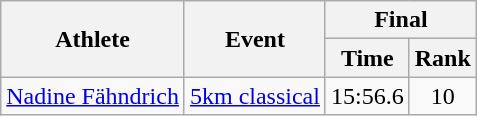<table class="wikitable">
<tr>
<th rowspan="2">Athlete</th>
<th rowspan="2">Event</th>
<th colspan="2">Final</th>
</tr>
<tr>
<th>Time</th>
<th>Rank</th>
</tr>
<tr>
<td rowspan="1"><a href='#'>Nadine Fähndrich</a></td>
<td><a href='#'>5km classical</a></td>
<td align="center">15:56.6</td>
<td align="center">10</td>
</tr>
</table>
